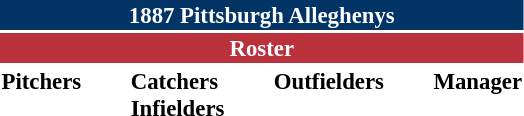<table class="toccolours" style="font-size: 95%;">
<tr>
<th colspan="10" style="background-color: #023465; color: #FFFFFF; text-align: center;">1887 Pittsburgh Alleghenys</th>
</tr>
<tr>
<td colspan="10" style="background-color: #ba313c; color: white; text-align: center;"><strong>Roster</strong></td>
</tr>
<tr>
<td valign="top"><strong>Pitchers</strong><br>


</td>
<td width="25px"></td>
<td valign="top"><strong>Catchers</strong><br>
<strong>Infielders</strong> 




</td>
<td width="25px"></td>
<td valign="top"><strong>Outfielders</strong><br>




</td>
<td width="25px"></td>
<td valign="top"><strong>Manager</strong><br></td>
</tr>
</table>
